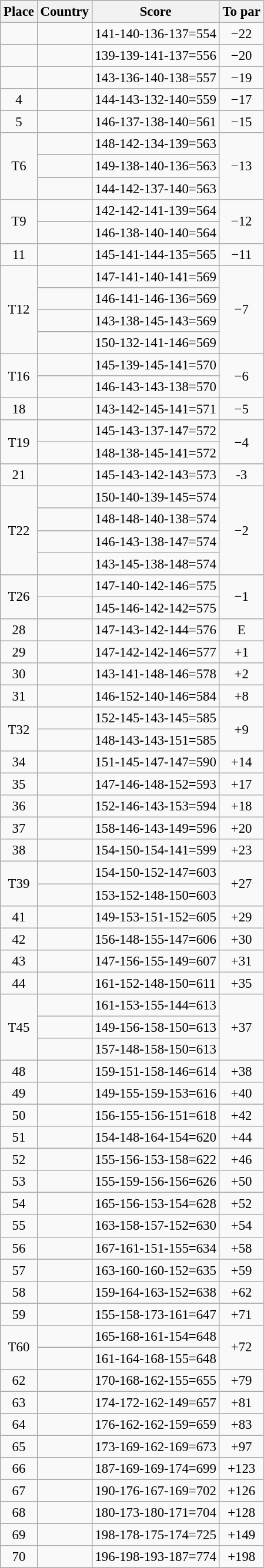<table class="wikitable" style="font-size:95%;">
<tr>
<th>Place</th>
<th>Country</th>
<th>Score</th>
<th>To par</th>
</tr>
<tr>
<td align=center></td>
<td></td>
<td>141-140-136-137=554</td>
<td align=center>−22</td>
</tr>
<tr>
<td align=center></td>
<td></td>
<td>139-139-141-137=556</td>
<td align=center>−20</td>
</tr>
<tr>
<td align=center></td>
<td></td>
<td>143-136-140-138=557</td>
<td align=center>−19</td>
</tr>
<tr>
<td align=center>4</td>
<td></td>
<td>144-143-132-140=559</td>
<td align=center>−17</td>
</tr>
<tr>
<td align=center>5</td>
<td></td>
<td>146-137-138-140=561</td>
<td align=center>−15</td>
</tr>
<tr>
<td align=center rowspan=3>T6</td>
<td></td>
<td>148-142-134-139=563</td>
<td align=center rowspan=3>−13</td>
</tr>
<tr>
<td></td>
<td>149-138-140-136=563</td>
</tr>
<tr>
<td></td>
<td>144-142-137-140=563</td>
</tr>
<tr>
<td align=center rowspan=2>T9</td>
<td></td>
<td>142-142-141-139=564</td>
<td align=center rowspan=2>−12</td>
</tr>
<tr>
<td></td>
<td>146-138-140-140=564</td>
</tr>
<tr>
<td align=center>11</td>
<td></td>
<td>145-141-144-135=565</td>
<td align=center>−11</td>
</tr>
<tr>
<td align=center rowspan=4>T12</td>
<td></td>
<td>147-141-140-141=569</td>
<td align=center rowspan=4>−7</td>
</tr>
<tr>
<td></td>
<td>146-141-146-136=569</td>
</tr>
<tr>
<td></td>
<td>143-138-145-143=569</td>
</tr>
<tr>
<td></td>
<td>150-132-141-146=569</td>
</tr>
<tr>
<td align=center rowspan=2>T16</td>
<td></td>
<td>145-139-145-141=570</td>
<td align=center rowspan=2>−6</td>
</tr>
<tr>
<td></td>
<td>146-143-143-138=570</td>
</tr>
<tr>
<td align=center>18</td>
<td></td>
<td>143-142-145-141=571</td>
<td align=center>−5</td>
</tr>
<tr>
<td align=center rowspan=2>T19</td>
<td></td>
<td>145-143-137-147=572</td>
<td align=center rowspan=2>−4</td>
</tr>
<tr>
<td></td>
<td>148-138-145-141=572</td>
</tr>
<tr>
<td align=center>21</td>
<td></td>
<td>145-143-142-143=573</td>
<td align=center>-3</td>
</tr>
<tr>
<td align=center rowspan=4>T22</td>
<td></td>
<td>150-140-139-145=574</td>
<td align=center rowspan=4>−2</td>
</tr>
<tr>
<td></td>
<td>148-148-140-138=574</td>
</tr>
<tr>
<td></td>
<td>146-143-138-147=574</td>
</tr>
<tr>
<td></td>
<td>143-145-138-148=574</td>
</tr>
<tr>
<td align=center rowspan=2>T26</td>
<td></td>
<td>147-140-142-146=575</td>
<td align=center rowspan=2>−1</td>
</tr>
<tr>
<td></td>
<td>145-146-142-142=575</td>
</tr>
<tr>
<td align=center>28</td>
<td></td>
<td>147-143-142-144=576</td>
<td align=center>E</td>
</tr>
<tr>
<td align=center>29</td>
<td></td>
<td>147-142-142-146=577</td>
<td align=center>+1</td>
</tr>
<tr>
<td align=center>30</td>
<td></td>
<td>143-141-148-146=578</td>
<td align=center>+2</td>
</tr>
<tr>
<td align=center>31</td>
<td></td>
<td>146-152-140-146=584</td>
<td align=center>+8</td>
</tr>
<tr>
<td align=center rowspan=2>T32</td>
<td></td>
<td>152-145-143-145=585</td>
<td align=center rowspan=2>+9</td>
</tr>
<tr>
<td></td>
<td>148-143-143-151=585</td>
</tr>
<tr>
<td align=center>34</td>
<td></td>
<td>151-145-147-147=590</td>
<td align=center>+14</td>
</tr>
<tr>
<td align=center>35</td>
<td></td>
<td>147-146-148-152=593</td>
<td align=center>+17</td>
</tr>
<tr>
<td align=center>36</td>
<td></td>
<td>152-146-143-153=594</td>
<td align=center>+18</td>
</tr>
<tr>
<td align=center>37</td>
<td></td>
<td>158-146-143-149=596</td>
<td align=center>+20</td>
</tr>
<tr>
<td align=center>38</td>
<td></td>
<td>154-150-154-141=599</td>
<td align=center>+23</td>
</tr>
<tr>
<td align=center rowspan=2>T39</td>
<td></td>
<td>154-150-152-147=603</td>
<td align=center rowspan=2>+27</td>
</tr>
<tr>
<td></td>
<td>153-152-148-150=603</td>
</tr>
<tr>
<td align=center>41</td>
<td></td>
<td>149-153-151-152=605</td>
<td align=center>+29</td>
</tr>
<tr>
<td align=center>42</td>
<td></td>
<td>156-148-155-147=606</td>
<td align=center>+30</td>
</tr>
<tr>
<td align=center>43</td>
<td></td>
<td>147-156-155-149=607</td>
<td align=center>+31</td>
</tr>
<tr>
<td align=center>44</td>
<td></td>
<td>161-152-148-150=611</td>
<td align=center>+35</td>
</tr>
<tr>
<td align=center rowspan=3>T45</td>
<td></td>
<td>161-153-155-144=613</td>
<td align=center rowspan=3>+37</td>
</tr>
<tr>
<td></td>
<td>149-156-158-150=613</td>
</tr>
<tr>
<td></td>
<td>157-148-158-150=613</td>
</tr>
<tr>
<td align=center>48</td>
<td></td>
<td>159-151-158-146=614</td>
<td align=center>+38</td>
</tr>
<tr>
<td align=center>49</td>
<td></td>
<td>149-155-159-153=616</td>
<td align=center>+40</td>
</tr>
<tr>
<td align=center>50</td>
<td></td>
<td>156-155-156-151=618</td>
<td align=center>+42</td>
</tr>
<tr>
<td align=center>51</td>
<td></td>
<td>154-148-164-154=620</td>
<td align=center>+44</td>
</tr>
<tr>
<td align=center>52</td>
<td></td>
<td>155-156-153-158=622</td>
<td align=center>+46</td>
</tr>
<tr>
<td align=center>53</td>
<td></td>
<td>155-159-156-156=626</td>
<td align=center>+50</td>
</tr>
<tr>
<td align=center>54</td>
<td></td>
<td>165-156-153-154=628</td>
<td align=center>+52</td>
</tr>
<tr>
<td align=center>55</td>
<td></td>
<td>163-158-157-152=630</td>
<td align=center>+54</td>
</tr>
<tr>
<td align=center>56</td>
<td></td>
<td>167-161-151-155=634</td>
<td align=center>+58</td>
</tr>
<tr>
<td align=center>57</td>
<td></td>
<td>163-160-160-152=635</td>
<td align=center>+59</td>
</tr>
<tr>
<td align=center>58</td>
<td></td>
<td>159-164-163-152=638</td>
<td align=center>+62</td>
</tr>
<tr>
<td align=center>59</td>
<td></td>
<td>155-158-173-161=647</td>
<td align=center>+71</td>
</tr>
<tr>
<td align=center rowspan=2>T60</td>
<td></td>
<td>165-168-161-154=648</td>
<td align=center rowspan=2>+72</td>
</tr>
<tr>
<td></td>
<td>161-164-168-155=648</td>
</tr>
<tr>
<td align=center>62</td>
<td></td>
<td>170-168-162-155=655</td>
<td align=center>+79</td>
</tr>
<tr>
<td align=center>63</td>
<td></td>
<td>174-172-162-149=657</td>
<td align=center>+81</td>
</tr>
<tr>
<td align=center>64</td>
<td></td>
<td>176-162-162-159=659</td>
<td align=center>+83</td>
</tr>
<tr>
<td align=center>65</td>
<td></td>
<td>173-169-162-169=673</td>
<td align=center>+97</td>
</tr>
<tr>
<td align=center>66</td>
<td></td>
<td>187-169-169-174=699</td>
<td align=center>+123</td>
</tr>
<tr>
<td align=center>67</td>
<td></td>
<td>190-176-167-169=702</td>
<td align=center>+126</td>
</tr>
<tr>
<td align=center>68</td>
<td></td>
<td>180-173-180-171=704</td>
<td align=center>+128</td>
</tr>
<tr>
<td align=center>69</td>
<td></td>
<td>198-178-175-174=725</td>
<td align=center>+149</td>
</tr>
<tr>
<td align=center>70</td>
<td></td>
<td>196-198-193-187=774</td>
<td align=center>+198</td>
</tr>
</table>
